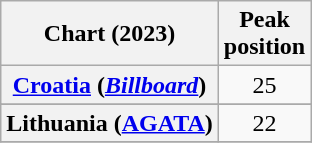<table class="wikitable sortable plainrowheaders" style="text-align:center">
<tr>
<th scope="col">Chart (2023)</th>
<th scope="col">Peak<br>position</th>
</tr>
<tr>
<th scope="row"><a href='#'>Croatia</a> (<em><a href='#'>Billboard</a></em>)</th>
<td>25</td>
</tr>
<tr>
</tr>
<tr>
<th scope="row">Lithuania (<a href='#'>AGATA</a>)</th>
<td>22</td>
</tr>
<tr>
</tr>
</table>
